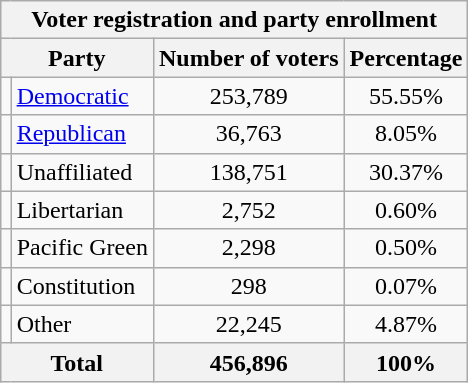<table class=wikitable style=margin:auto>
<tr>
<th colspan = 6>Voter registration and party enrollment </th>
</tr>
<tr>
<th colspan = 2>Party</th>
<th>Number of voters</th>
<th>Percentage</th>
</tr>
<tr>
<td></td>
<td><a href='#'>Democratic</a></td>
<td style="text-align:center;">253,789</td>
<td style="text-align:center;">55.55%</td>
</tr>
<tr>
<td></td>
<td><a href='#'>Republican</a></td>
<td style="text-align:center;">36,763</td>
<td style="text-align:center;">8.05%</td>
</tr>
<tr>
<td></td>
<td>Unaffiliated</td>
<td style="text-align:center;">138,751</td>
<td style="text-align:center;">30.37%</td>
</tr>
<tr>
<td></td>
<td>Libertarian</td>
<td style="text-align:center;">2,752</td>
<td style="text-align:center;">0.60%</td>
</tr>
<tr>
<td></td>
<td>Pacific Green</td>
<td style="text-align:center;">2,298</td>
<td style="text-align:center;">0.50%</td>
</tr>
<tr>
<td></td>
<td>Constitution</td>
<td style="text-align:center;">298</td>
<td style="text-align:center;">0.07%</td>
</tr>
<tr>
<td></td>
<td>Other</td>
<td style="text-align:center;">22,245</td>
<td style="text-align:center;">4.87%</td>
</tr>
<tr>
<th colspan = 2>Total</th>
<th style="text-align:center;">456,896</th>
<th style="text-align:center;">100%</th>
</tr>
</table>
